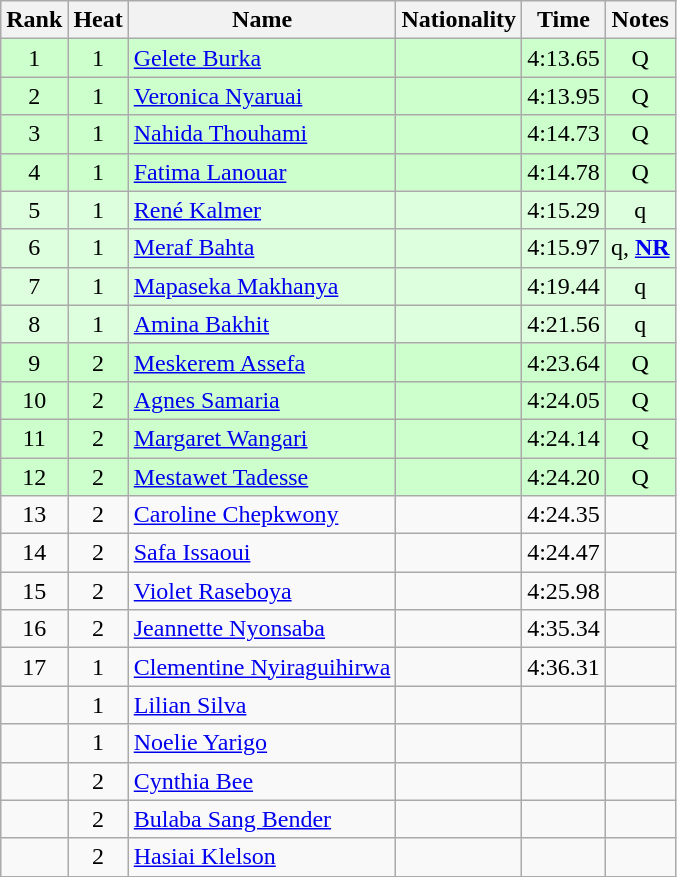<table class="wikitable sortable" style="text-align:center">
<tr>
<th>Rank</th>
<th>Heat</th>
<th>Name</th>
<th>Nationality</th>
<th>Time</th>
<th>Notes</th>
</tr>
<tr bgcolor=ccffcc>
<td>1</td>
<td>1</td>
<td align=left><a href='#'>Gelete Burka</a></td>
<td align=left></td>
<td>4:13.65</td>
<td>Q</td>
</tr>
<tr bgcolor=ccffcc>
<td>2</td>
<td>1</td>
<td align=left><a href='#'>Veronica Nyaruai</a></td>
<td align=left></td>
<td>4:13.95</td>
<td>Q</td>
</tr>
<tr bgcolor=ccffcc>
<td>3</td>
<td>1</td>
<td align=left><a href='#'>Nahida Thouhami</a></td>
<td align=left></td>
<td>4:14.73</td>
<td>Q</td>
</tr>
<tr bgcolor=ccffcc>
<td>4</td>
<td>1</td>
<td align=left><a href='#'>Fatima Lanouar</a></td>
<td align=left></td>
<td>4:14.78</td>
<td>Q</td>
</tr>
<tr bgcolor=ddffdd>
<td>5</td>
<td>1</td>
<td align=left><a href='#'>René Kalmer</a></td>
<td align=left></td>
<td>4:15.29</td>
<td>q</td>
</tr>
<tr bgcolor=ddffdd>
<td>6</td>
<td>1</td>
<td align=left><a href='#'>Meraf Bahta</a></td>
<td align=left></td>
<td>4:15.97</td>
<td>q, <strong><a href='#'>NR</a></strong></td>
</tr>
<tr bgcolor=ddffdd>
<td>7</td>
<td>1</td>
<td align=left><a href='#'>Mapaseka Makhanya</a></td>
<td align=left></td>
<td>4:19.44</td>
<td>q</td>
</tr>
<tr bgcolor=ddffdd>
<td>8</td>
<td>1</td>
<td align=left><a href='#'>Amina Bakhit</a></td>
<td align=left></td>
<td>4:21.56</td>
<td>q</td>
</tr>
<tr bgcolor=ccffcc>
<td>9</td>
<td>2</td>
<td align=left><a href='#'>Meskerem Assefa</a></td>
<td align=left></td>
<td>4:23.64</td>
<td>Q</td>
</tr>
<tr bgcolor=ccffcc>
<td>10</td>
<td>2</td>
<td align=left><a href='#'>Agnes Samaria</a></td>
<td align=left></td>
<td>4:24.05</td>
<td>Q</td>
</tr>
<tr bgcolor=ccffcc>
<td>11</td>
<td>2</td>
<td align=left><a href='#'>Margaret Wangari</a></td>
<td align=left></td>
<td>4:24.14</td>
<td>Q</td>
</tr>
<tr bgcolor=ccffcc>
<td>12</td>
<td>2</td>
<td align=left><a href='#'>Mestawet Tadesse</a></td>
<td align=left></td>
<td>4:24.20</td>
<td>Q</td>
</tr>
<tr>
<td>13</td>
<td>2</td>
<td align=left><a href='#'>Caroline Chepkwony</a></td>
<td align=left></td>
<td>4:24.35</td>
<td></td>
</tr>
<tr>
<td>14</td>
<td>2</td>
<td align=left><a href='#'>Safa Issaoui</a></td>
<td align=left></td>
<td>4:24.47</td>
<td></td>
</tr>
<tr>
<td>15</td>
<td>2</td>
<td align=left><a href='#'>Violet Raseboya</a></td>
<td align=left></td>
<td>4:25.98</td>
<td></td>
</tr>
<tr>
<td>16</td>
<td>2</td>
<td align=left><a href='#'>Jeannette Nyonsaba</a></td>
<td align=left></td>
<td>4:35.34</td>
<td></td>
</tr>
<tr>
<td>17</td>
<td>1</td>
<td align=left><a href='#'>Clementine Nyiraguihirwa</a></td>
<td align=left></td>
<td>4:36.31</td>
<td></td>
</tr>
<tr>
<td></td>
<td>1</td>
<td align=left><a href='#'>Lilian Silva</a></td>
<td align=left></td>
<td></td>
<td></td>
</tr>
<tr>
<td></td>
<td>1</td>
<td align=left><a href='#'>Noelie Yarigo</a></td>
<td align=left></td>
<td></td>
<td></td>
</tr>
<tr>
<td></td>
<td>2</td>
<td align=left><a href='#'>Cynthia Bee</a></td>
<td align=left></td>
<td></td>
<td></td>
</tr>
<tr>
<td></td>
<td>2</td>
<td align=left><a href='#'>Bulaba Sang Bender</a></td>
<td align=left></td>
<td></td>
<td></td>
</tr>
<tr>
<td></td>
<td>2</td>
<td align=left><a href='#'>Hasiai Klelson</a></td>
<td align=left></td>
<td></td>
<td></td>
</tr>
</table>
